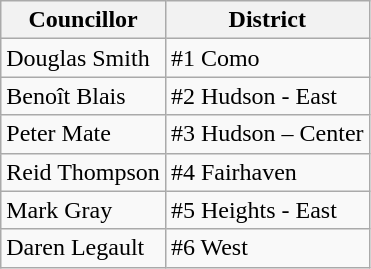<table class="wikitable">
<tr>
<th>Councillor</th>
<th>District</th>
</tr>
<tr>
<td>Douglas Smith</td>
<td>#1  	Como</td>
</tr>
<tr>
<td>Benoît Blais</td>
<td>#2  	Hudson - East</td>
</tr>
<tr>
<td>Peter Mate</td>
<td>#3 	Hudson – Center</td>
</tr>
<tr>
<td>Reid Thompson</td>
<td>#4 	Fairhaven</td>
</tr>
<tr>
<td>Mark Gray</td>
<td>#5 	Heights - East</td>
</tr>
<tr>
<td>Daren Legault</td>
<td>#6 	West</td>
</tr>
</table>
